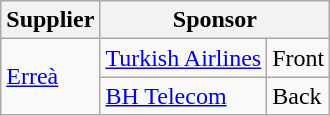<table class="wikitable">
<tr>
<th>Supplier</th>
<th colspan=2>Sponsor</th>
</tr>
<tr>
<td rowspan=3> <a href='#'>Erreà</a></td>
<td> <a href='#'>Turkish Airlines</a></td>
<td>Front</td>
</tr>
<tr>
<td> <a href='#'>BH Telecom</a></td>
<td rowspan=2>Back</td>
</tr>
</table>
